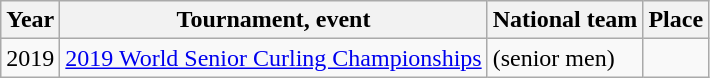<table class="wikitable">
<tr>
<th scope="col">Year</th>
<th scope="col">Tournament, event</th>
<th scope="col">National team</th>
<th scope="col">Place</th>
</tr>
<tr>
<td>2019</td>
<td><a href='#'>2019 World Senior Curling Championships</a></td>
<td> (senior men)</td>
<td></td>
</tr>
</table>
